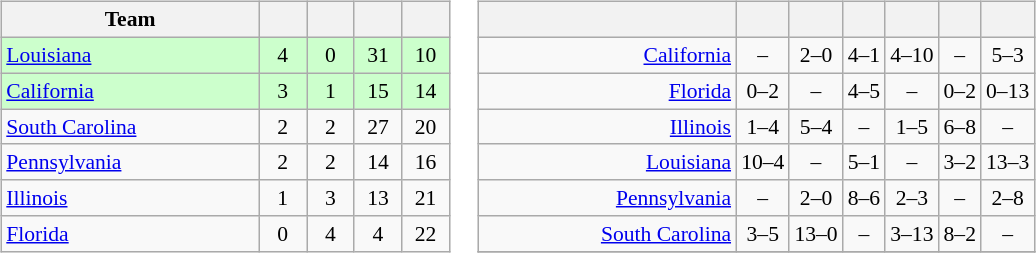<table>
<tr>
<td><br><table class="wikitable" style="text-align: center; font-size: 90%;">
<tr>
<th width=165>Team</th>
<th width=25></th>
<th width=25></th>
<th width=25></th>
<th width=25></th>
</tr>
<tr bgcolor="#ccffcc">
<td align="left"> <a href='#'>Louisiana</a></td>
<td>4</td>
<td>0</td>
<td>31</td>
<td>10</td>
</tr>
<tr bgcolor="#ccffcc">
<td align="left"> <a href='#'>California</a></td>
<td>3</td>
<td>1</td>
<td>15</td>
<td>14</td>
</tr>
<tr>
<td align="left"> <a href='#'>South Carolina</a></td>
<td>2</td>
<td>2</td>
<td>27</td>
<td>20</td>
</tr>
<tr>
<td align="left"> <a href='#'>Pennsylvania</a></td>
<td>2</td>
<td>2</td>
<td>14</td>
<td>16</td>
</tr>
<tr>
<td align="left"> <a href='#'>Illinois</a></td>
<td>1</td>
<td>3</td>
<td>13</td>
<td>21</td>
</tr>
<tr>
<td align="left"> <a href='#'>Florida</a></td>
<td>0</td>
<td>4</td>
<td>4</td>
<td>22</td>
</tr>
</table>
</td>
<td><br><table class="wikitable" style="text-align:center; font-size:90%;">
<tr>
<th width=165> </th>
<th></th>
<th></th>
<th></th>
<th></th>
<th></th>
<th></th>
</tr>
<tr>
<td style="text-align:right;"><a href='#'>California</a> </td>
<td>–</td>
<td>2–0</td>
<td>4–1</td>
<td>4–10</td>
<td>–</td>
<td>5–3</td>
</tr>
<tr>
<td style="text-align:right;"><a href='#'>Florida</a> </td>
<td>0–2</td>
<td>–</td>
<td>4–5</td>
<td>–</td>
<td>0–2</td>
<td>0–13</td>
</tr>
<tr>
<td style="text-align:right;"><a href='#'>Illinois</a> </td>
<td>1–4</td>
<td>5–4</td>
<td>–</td>
<td>1–5</td>
<td>6–8</td>
<td>–</td>
</tr>
<tr>
<td style="text-align:right;"><a href='#'>Louisiana</a> </td>
<td>10–4</td>
<td>–</td>
<td>5–1</td>
<td>–</td>
<td>3–2</td>
<td>13–3</td>
</tr>
<tr>
<td style="text-align:right;"><a href='#'>Pennsylvania</a> </td>
<td>–</td>
<td>2–0</td>
<td>8–6</td>
<td>2–3</td>
<td>–</td>
<td>2–8</td>
</tr>
<tr>
<td style="text-align:right;"><a href='#'>South Carolina</a> </td>
<td>3–5</td>
<td>13–0</td>
<td>–</td>
<td>3–13</td>
<td>8–2</td>
<td>–</td>
</tr>
<tr>
</tr>
</table>
</td>
</tr>
</table>
